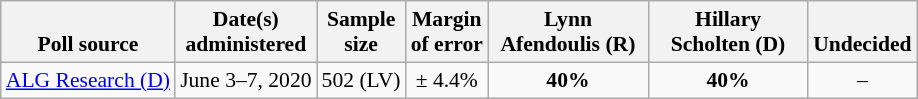<table class="wikitable" style="font-size:90%;text-align:center;">
<tr valign=bottom>
<th>Poll source</th>
<th>Date(s)<br>administered</th>
<th>Sample<br>size</th>
<th>Margin<br>of error</th>
<th style="width:100px;">Lynn<br>Afendoulis (R)</th>
<th style="width:100px;">Hillary<br>Scholten (D)</th>
<th>Undecided</th>
</tr>
<tr>
<td style="text-align:left;"><a href='#'>ALG Research (D)</a></td>
<td>June 3–7, 2020</td>
<td>502 (LV)</td>
<td>± 4.4%</td>
<td><strong>40%</strong></td>
<td><strong>40%</strong></td>
<td>–</td>
</tr>
</table>
